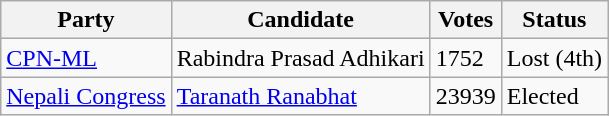<table class=wikitable>
<tr>
<th>Party</th>
<th>Candidate</th>
<th>Votes</th>
<th>Status</th>
</tr>
<tr>
<td><a href='#'>CPN-ML</a></td>
<td>Rabindra Prasad Adhikari</td>
<td>1752</td>
<td>Lost (4th)</td>
</tr>
<tr>
<td><a href='#'>Nepali Congress</a></td>
<td><a href='#'>Taranath Ranabhat</a></td>
<td>23939</td>
<td>Elected</td>
</tr>
</table>
